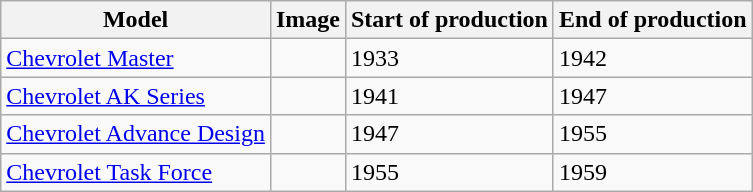<table class="wikitable sortable">
<tr>
<th>Model</th>
<th>Image</th>
<th>Start of production</th>
<th>End of production</th>
</tr>
<tr>
<td><a href='#'>Chevrolet Master</a></td>
<td></td>
<td>1933</td>
<td>1942</td>
</tr>
<tr>
<td><a href='#'>Chevrolet AK Series</a></td>
<td></td>
<td>1941</td>
<td>1947</td>
</tr>
<tr>
<td><a href='#'>Chevrolet Advance Design</a></td>
<td></td>
<td>1947</td>
<td>1955</td>
</tr>
<tr>
<td><a href='#'>Chevrolet Task Force</a></td>
<td></td>
<td>1955</td>
<td>1959</td>
</tr>
</table>
